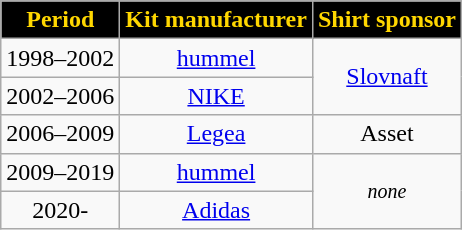<table class="wikitable" style="text-align:center;margin-left:1em">
<tr>
<th style="color:#FFD700; background:#000000;">Period</th>
<th style="color:#FFD700; background:#000000;">Kit manufacturer</th>
<th style="color:#FFD700; background:#000000;">Shirt sponsor</th>
</tr>
<tr>
<td>1998–2002</td>
<td><a href='#'>hummel</a></td>
<td rowspan="2"><a href='#'>Slovnaft</a></td>
</tr>
<tr>
<td>2002–2006</td>
<td><a href='#'>NIKE</a></td>
</tr>
<tr>
<td>2006–2009</td>
<td><a href='#'>Legea</a></td>
<td>Asset</td>
</tr>
<tr>
<td>2009–2019</td>
<td><a href='#'>hummel</a></td>
<td rowspan="2"><small><em>none</em></small></td>
</tr>
<tr>
<td>2020-</td>
<td><a href='#'>Adidas</a></td>
</tr>
</table>
